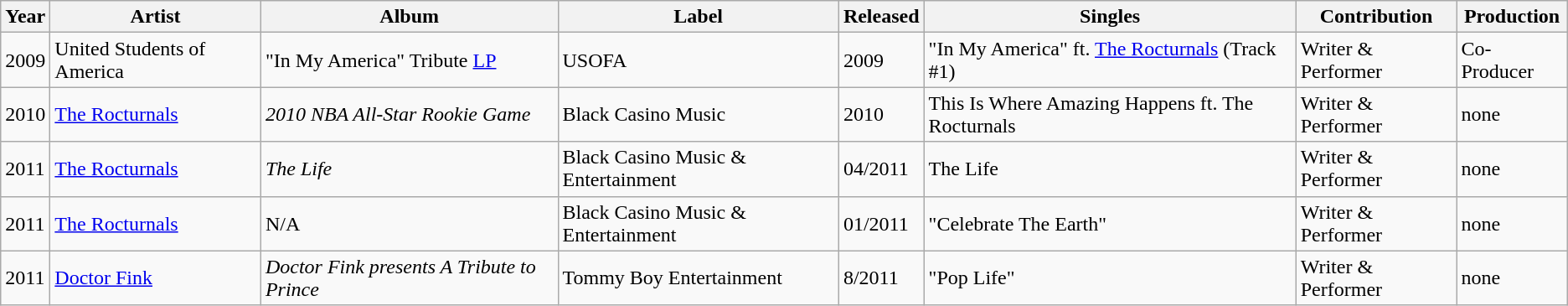<table class="wikitable">
<tr>
<th>Year</th>
<th>Artist</th>
<th>Album</th>
<th>Label</th>
<th>Released</th>
<th>Singles</th>
<th>Contribution</th>
<th>Production</th>
</tr>
<tr>
<td>2009</td>
<td>United Students of America</td>
<td>"In My America" Tribute <a href='#'>LP</a></td>
<td>USOFA</td>
<td>2009</td>
<td>"In My America" ft. <a href='#'>The Rocturnals</a> (Track #1)</td>
<td>Writer & Performer</td>
<td>Co-Producer</td>
</tr>
<tr>
<td>2010</td>
<td><a href='#'>The Rocturnals</a></td>
<td><em>2010 NBA All-Star Rookie Game</em></td>
<td>Black Casino Music</td>
<td>2010</td>
<td>This Is Where Amazing Happens ft. The Rocturnals</td>
<td>Writer & Performer</td>
<td>none</td>
</tr>
<tr>
<td>2011</td>
<td><a href='#'>The Rocturnals</a></td>
<td><em>The Life</em></td>
<td>Black Casino Music & Entertainment</td>
<td>04/2011</td>
<td>The Life</td>
<td>Writer & Performer</td>
<td>none</td>
</tr>
<tr>
<td>2011</td>
<td><a href='#'>The Rocturnals</a></td>
<td>N/A</td>
<td>Black Casino Music & Entertainment</td>
<td>01/2011</td>
<td>"Celebrate The Earth"</td>
<td>Writer & Performer</td>
<td>none</td>
</tr>
<tr>
<td>2011</td>
<td><a href='#'>Doctor Fink</a></td>
<td><em>Doctor Fink presents A Tribute to Prince</em></td>
<td Orfin Record>Tommy Boy Entertainment</td>
<td>8/2011</td>
<td>"Pop Life"</td>
<td>Writer & Performer</td>
<td>none</td>
</tr>
</table>
